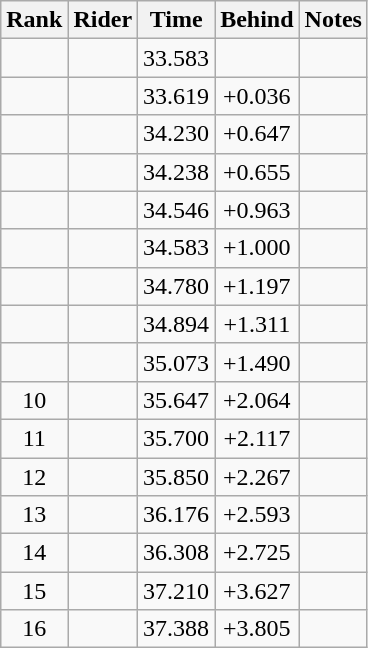<table class="wikitable sortable" style="text-align:center">
<tr>
<th>Rank</th>
<th>Rider</th>
<th>Time</th>
<th>Behind</th>
<th>Notes</th>
</tr>
<tr>
<td></td>
<td align=left></td>
<td>33.583</td>
<td></td>
<td></td>
</tr>
<tr>
<td></td>
<td align=left></td>
<td>33.619</td>
<td>+0.036</td>
<td></td>
</tr>
<tr>
<td></td>
<td align=left></td>
<td>34.230</td>
<td>+0.647</td>
<td></td>
</tr>
<tr>
<td></td>
<td align="left"></td>
<td>34.238</td>
<td>+0.655</td>
<td></td>
</tr>
<tr>
<td></td>
<td align="left"></td>
<td>34.546</td>
<td>+0.963</td>
<td></td>
</tr>
<tr>
<td></td>
<td align="left"></td>
<td>34.583</td>
<td>+1.000</td>
<td></td>
</tr>
<tr>
<td></td>
<td align="left"></td>
<td>34.780</td>
<td>+1.197</td>
<td></td>
</tr>
<tr>
<td></td>
<td align="left"></td>
<td>34.894</td>
<td>+1.311</td>
<td></td>
</tr>
<tr>
<td></td>
<td align="left"></td>
<td>35.073</td>
<td>+1.490</td>
<td></td>
</tr>
<tr>
<td>10</td>
<td align="left"></td>
<td>35.647</td>
<td>+2.064</td>
<td></td>
</tr>
<tr>
<td>11</td>
<td align="left"></td>
<td>35.700</td>
<td>+2.117</td>
<td></td>
</tr>
<tr>
<td>12</td>
<td align="left"></td>
<td>35.850</td>
<td>+2.267</td>
<td></td>
</tr>
<tr>
<td>13</td>
<td align="left"></td>
<td>36.176</td>
<td>+2.593</td>
<td></td>
</tr>
<tr>
<td>14</td>
<td align="left"></td>
<td>36.308</td>
<td>+2.725</td>
<td></td>
</tr>
<tr>
<td>15</td>
<td align="left"></td>
<td>37.210</td>
<td>+3.627</td>
<td></td>
</tr>
<tr>
<td>16</td>
<td align="left"></td>
<td>37.388</td>
<td>+3.805</td>
<td></td>
</tr>
</table>
